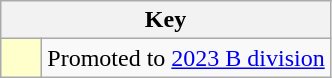<table class="wikitable" style="text-align: center;">
<tr>
<th colspan=2>Key</th>
</tr>
<tr>
<td style="background:#ffffcc; width:20px;"></td>
<td align=left>Promoted to <a href='#'>2023 B division</a></td>
</tr>
</table>
